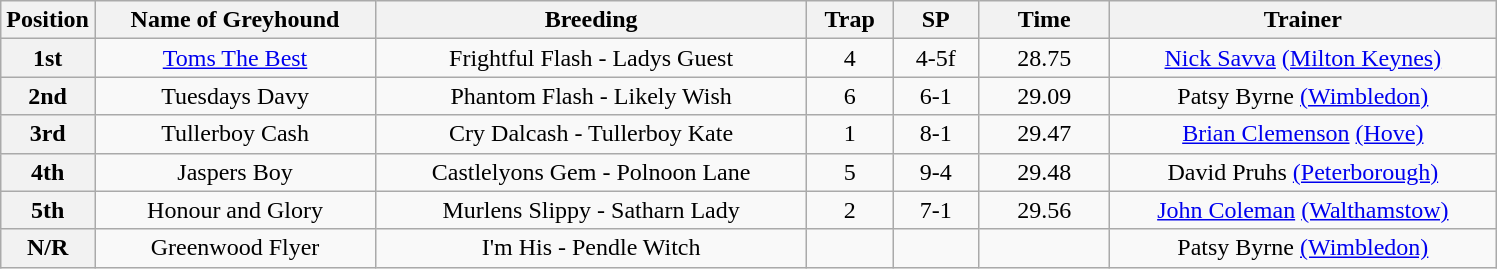<table class="wikitable" style="text-align: center">
<tr>
<th width=50>Position</th>
<th width=180>Name of Greyhound</th>
<th width=280>Breeding</th>
<th width=50>Trap</th>
<th width=50>SP</th>
<th width=80>Time</th>
<th width=250>Trainer</th>
</tr>
<tr>
<th>1st</th>
<td><a href='#'>Toms The Best</a></td>
<td>Frightful Flash - Ladys Guest</td>
<td>4</td>
<td>4-5f</td>
<td>28.75</td>
<td><a href='#'>Nick Savva</a> <a href='#'>(Milton Keynes)</a></td>
</tr>
<tr>
<th>2nd</th>
<td>Tuesdays Davy</td>
<td>Phantom Flash - Likely Wish</td>
<td>6</td>
<td>6-1</td>
<td>29.09</td>
<td>Patsy Byrne <a href='#'>(Wimbledon)</a></td>
</tr>
<tr>
<th>3rd</th>
<td>Tullerboy Cash</td>
<td>Cry Dalcash - Tullerboy Kate</td>
<td>1</td>
<td>8-1</td>
<td>29.47</td>
<td><a href='#'>Brian Clemenson</a> <a href='#'>(Hove)</a></td>
</tr>
<tr>
<th>4th</th>
<td>Jaspers Boy</td>
<td>Castlelyons Gem - Polnoon Lane</td>
<td>5</td>
<td>9-4</td>
<td>29.48</td>
<td>David Pruhs <a href='#'>(Peterborough)</a></td>
</tr>
<tr>
<th>5th</th>
<td>Honour and Glory</td>
<td>Murlens Slippy - Satharn Lady</td>
<td>2</td>
<td>7-1</td>
<td>29.56</td>
<td><a href='#'>John Coleman</a> <a href='#'>(Walthamstow)</a></td>
</tr>
<tr>
<th>N/R</th>
<td>Greenwood Flyer</td>
<td>I'm His - Pendle Witch</td>
<td></td>
<td></td>
<td></td>
<td>Patsy Byrne <a href='#'>(Wimbledon)</a></td>
</tr>
</table>
